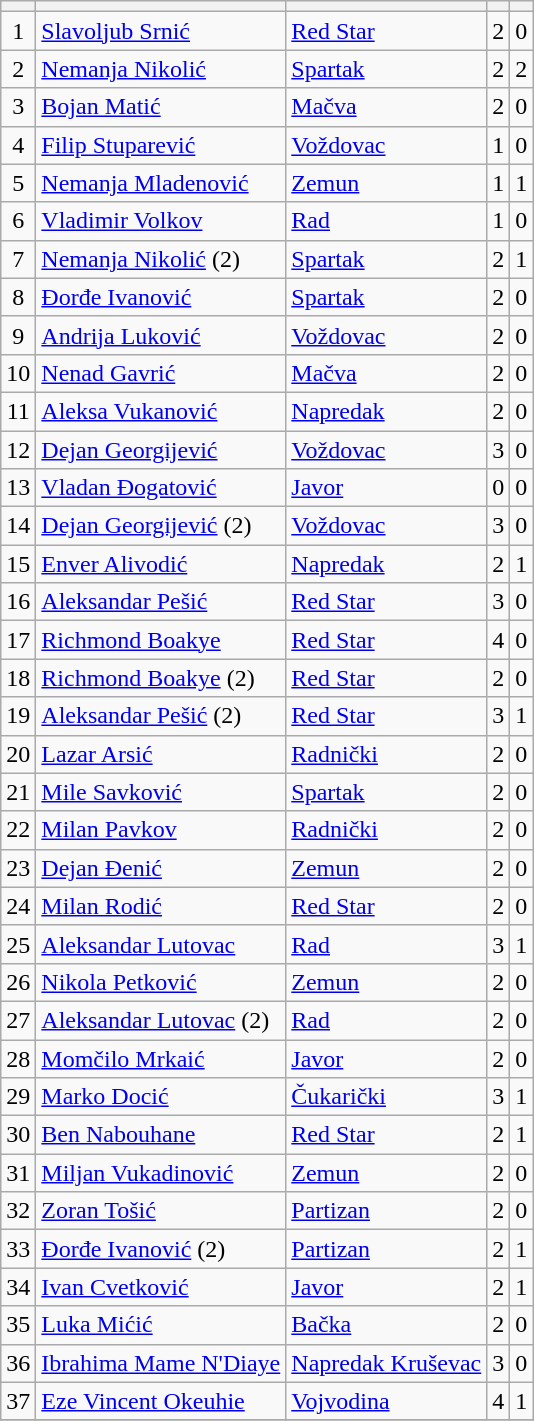<table class="wikitable">
<tr>
<th></th>
<th></th>
<th></th>
<th></th>
<th></th>
</tr>
<tr>
<td style="text-align:center;">1</td>
<td> <a href='#'>Slavoljub Srnić</a></td>
<td><a href='#'>Red Star</a></td>
<td style="text-align:center;">2</td>
<td style="text-align:center;">0</td>
</tr>
<tr>
<td style="text-align:center;">2</td>
<td> <a href='#'>Nemanja Nikolić</a></td>
<td><a href='#'>Spartak</a></td>
<td style="text-align:center;">2</td>
<td style="text-align:center;">2</td>
</tr>
<tr>
<td style="text-align:center;">3</td>
<td> <a href='#'>Bojan Matić</a></td>
<td><a href='#'>Mačva</a></td>
<td style="text-align:center;">2</td>
<td style="text-align:center;">0</td>
</tr>
<tr>
<td style="text-align:center;">4</td>
<td> <a href='#'>Filip Stuparević</a></td>
<td><a href='#'>Voždovac</a></td>
<td style="text-align:center;">1</td>
<td style="text-align:center;">0</td>
</tr>
<tr>
<td style="text-align:center;">5</td>
<td> <a href='#'>Nemanja Mladenović</a></td>
<td><a href='#'>Zemun</a></td>
<td style="text-align:center;">1</td>
<td style="text-align:center;">1</td>
</tr>
<tr>
<td style="text-align:center;">6</td>
<td> <a href='#'>Vladimir Volkov</a></td>
<td><a href='#'>Rad</a></td>
<td style="text-align:center;">1</td>
<td style="text-align:center;">0</td>
</tr>
<tr>
<td style="text-align:center;">7</td>
<td> <a href='#'>Nemanja Nikolić</a> (2)</td>
<td><a href='#'>Spartak</a></td>
<td style="text-align:center;">2</td>
<td style="text-align:center;">1</td>
</tr>
<tr>
<td style="text-align:center;">8</td>
<td> <a href='#'>Đorđe Ivanović</a></td>
<td><a href='#'>Spartak</a></td>
<td style="text-align:center;">2</td>
<td style="text-align:center;">0</td>
</tr>
<tr>
<td style="text-align:center;">9</td>
<td> <a href='#'>Andrija Luković</a></td>
<td><a href='#'>Voždovac</a></td>
<td style="text-align:center;">2</td>
<td style="text-align:center;">0</td>
</tr>
<tr>
<td style="text-align:center;">10</td>
<td> <a href='#'>Nenad Gavrić</a></td>
<td><a href='#'>Mačva</a></td>
<td style="text-align:center;">2</td>
<td style="text-align:center;">0</td>
</tr>
<tr>
<td style="text-align:center;">11</td>
<td> <a href='#'>Aleksa Vukanović</a></td>
<td><a href='#'>Napredak</a></td>
<td style="text-align:center;">2</td>
<td style="text-align:center;">0</td>
</tr>
<tr>
<td style="text-align:center;">12</td>
<td> <a href='#'>Dejan Georgijević</a></td>
<td><a href='#'>Voždovac</a></td>
<td style="text-align:center;">3</td>
<td style="text-align:center;">0</td>
</tr>
<tr>
<td style="text-align:center;">13</td>
<td> <a href='#'>Vladan Đogatović</a></td>
<td><a href='#'>Javor</a></td>
<td style="text-align:center;">0</td>
<td style="text-align:center;">0</td>
</tr>
<tr>
<td style="text-align:center;">14</td>
<td> <a href='#'>Dejan Georgijević</a> (2)</td>
<td><a href='#'>Voždovac</a></td>
<td style="text-align:center;">3</td>
<td style="text-align:center;">0</td>
</tr>
<tr>
<td style="text-align:center;">15</td>
<td> <a href='#'>Enver Alivodić</a></td>
<td><a href='#'>Napredak</a></td>
<td style="text-align:center;">2</td>
<td style="text-align:center;">1</td>
</tr>
<tr>
<td style="text-align:center;">16</td>
<td> <a href='#'>Aleksandar Pešić</a></td>
<td><a href='#'>Red Star</a></td>
<td style="text-align:center;">3</td>
<td style="text-align:center;">0</td>
</tr>
<tr>
<td style="text-align:center;">17</td>
<td> <a href='#'>Richmond Boakye</a></td>
<td><a href='#'>Red Star</a></td>
<td style="text-align:center;">4</td>
<td style="text-align:center;">0</td>
</tr>
<tr>
<td style="text-align:center;">18</td>
<td> <a href='#'>Richmond Boakye</a> (2)</td>
<td><a href='#'>Red Star</a></td>
<td style="text-align:center;">2</td>
<td style="text-align:center;">0</td>
</tr>
<tr>
<td style="text-align:center;">19</td>
<td> <a href='#'>Aleksandar Pešić</a> (2)</td>
<td><a href='#'>Red Star</a></td>
<td style="text-align:center;">3</td>
<td style="text-align:center;">1</td>
</tr>
<tr>
<td style="text-align:center;">20</td>
<td> <a href='#'>Lazar Arsić</a></td>
<td><a href='#'>Radnički</a></td>
<td style="text-align:center;">2</td>
<td style="text-align:center;">0</td>
</tr>
<tr>
<td style="text-align:center;">21</td>
<td> <a href='#'>Mile Savković</a></td>
<td><a href='#'>Spartak</a></td>
<td style="text-align:center;">2</td>
<td style="text-align:center;">0</td>
</tr>
<tr>
<td style="text-align:center;">22</td>
<td> <a href='#'>Milan Pavkov</a></td>
<td><a href='#'>Radnički</a></td>
<td style="text-align:center;">2</td>
<td style="text-align:center;">0</td>
</tr>
<tr>
<td style="text-align:center;">23</td>
<td> <a href='#'>Dejan Đenić</a></td>
<td><a href='#'>Zemun</a></td>
<td style="text-align:center;">2</td>
<td style="text-align:center;">0</td>
</tr>
<tr>
<td style="text-align:center;">24</td>
<td> <a href='#'>Milan Rodić</a></td>
<td><a href='#'>Red Star</a></td>
<td style="text-align:center;">2</td>
<td style="text-align:center;">0</td>
</tr>
<tr>
<td style="text-align:center;">25</td>
<td> <a href='#'>Aleksandar Lutovac</a></td>
<td><a href='#'>Rad</a></td>
<td style="text-align:center;">3</td>
<td style="text-align:center;">1</td>
</tr>
<tr>
<td style="text-align:center;">26</td>
<td> <a href='#'>Nikola Petković</a></td>
<td><a href='#'>Zemun</a></td>
<td style="text-align:center;">2</td>
<td style="text-align:center;">0</td>
</tr>
<tr>
<td style="text-align:center;">27</td>
<td> <a href='#'>Aleksandar Lutovac</a> (2)</td>
<td><a href='#'>Rad</a></td>
<td style="text-align:center;">2</td>
<td style="text-align:center;">0</td>
</tr>
<tr>
<td style="text-align:center;">28</td>
<td> <a href='#'>Momčilo Mrkaić</a></td>
<td><a href='#'>Javor</a></td>
<td style="text-align:center;">2</td>
<td style="text-align:center;">0</td>
</tr>
<tr>
<td style="text-align:center;">29</td>
<td> <a href='#'>Marko Docić</a></td>
<td><a href='#'>Čukarički</a></td>
<td style="text-align:center;">3</td>
<td style="text-align:center;">1</td>
</tr>
<tr>
<td style="text-align:center;">30</td>
<td> <a href='#'>Ben Nabouhane</a></td>
<td><a href='#'>Red Star</a></td>
<td style="text-align:center;">2</td>
<td style="text-align:center;">1</td>
</tr>
<tr>
<td style="text-align:center;">31</td>
<td> <a href='#'>Miljan Vukadinović</a></td>
<td><a href='#'>Zemun</a></td>
<td style="text-align:center;">2</td>
<td style="text-align:center;">0</td>
</tr>
<tr>
<td style="text-align:center;">32</td>
<td> <a href='#'>Zoran Tošić</a></td>
<td><a href='#'>Partizan</a></td>
<td style="text-align:center;">2</td>
<td style="text-align:center;">0</td>
</tr>
<tr>
<td style="text-align:center;">33</td>
<td> <a href='#'>Đorđe Ivanović</a> (2)</td>
<td><a href='#'>Partizan</a></td>
<td style="text-align:center;">2</td>
<td style="text-align:center;">1</td>
</tr>
<tr>
<td style="text-align:center;">34</td>
<td> <a href='#'>Ivan Cvetković</a></td>
<td><a href='#'>Javor</a></td>
<td style="text-align:center;">2</td>
<td style="text-align:center;">1</td>
</tr>
<tr>
<td style="text-align:center;">35</td>
<td> <a href='#'>Luka Mićić</a></td>
<td><a href='#'>Bačka</a></td>
<td style="text-align:center;">2</td>
<td style="text-align:center;">0</td>
</tr>
<tr>
<td style="text-align:center;">36</td>
<td> <a href='#'>Ibrahima Mame N'Diaye</a></td>
<td><a href='#'>Napredak Kruševac</a></td>
<td style="text-align:center;">3</td>
<td style="text-align:center;">0</td>
</tr>
<tr>
<td style="text-align:center;">37</td>
<td> <a href='#'>Eze Vincent Okeuhie</a></td>
<td><a href='#'>Vojvodina</a></td>
<td style="text-align:center;">4</td>
<td style="text-align:center;">1</td>
</tr>
<tr>
</tr>
</table>
